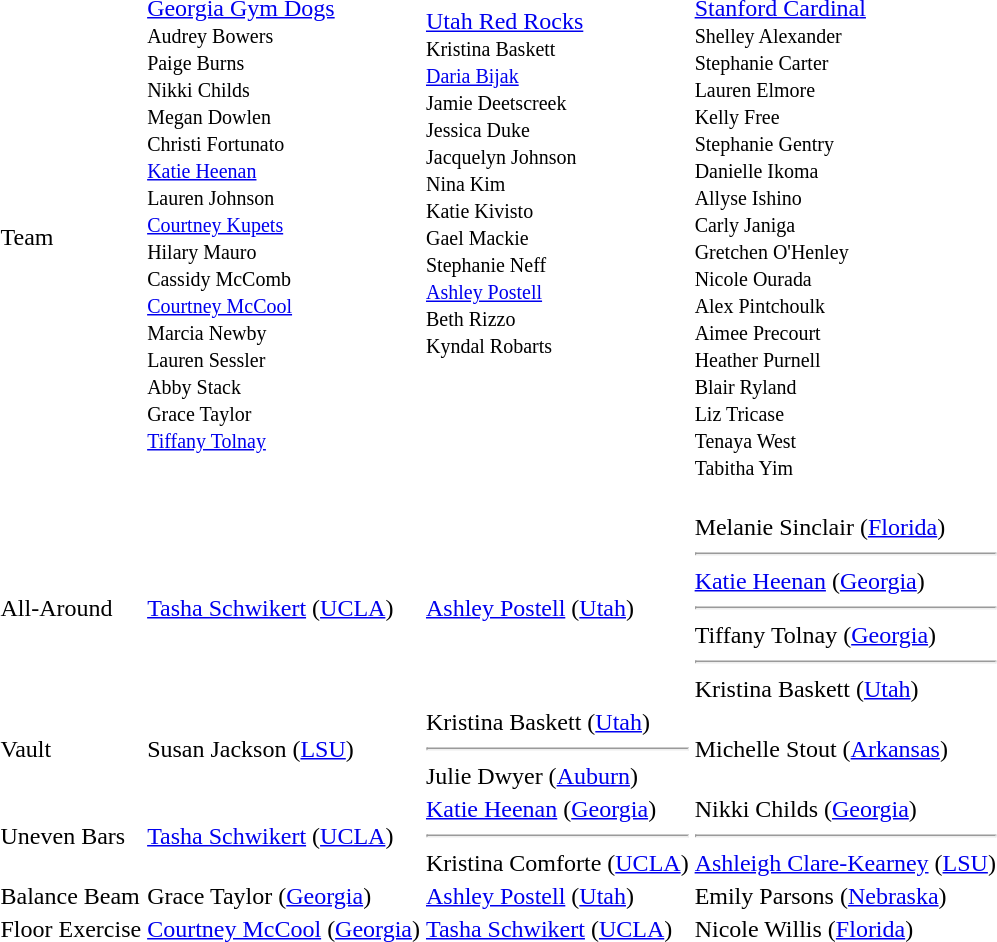<table>
<tr>
<td>Team<br></td>
<td><br><a href='#'>Georgia Gym Dogs</a><br><small>Audrey Bowers<br>Paige Burns<br>Nikki Childs<br>Megan Dowlen<br>Christi Fortunato<br><a href='#'>Katie Heenan</a><br>Lauren Johnson<br><a href='#'>Courtney Kupets</a><br>Hilary Mauro<br>Cassidy McComb<br><a href='#'>Courtney McCool</a><br>Marcia Newby<br>Lauren Sessler<br>Abby Stack<br>Grace Taylor<br><a href='#'>Tiffany Tolnay</a><br><br><br></small></td>
<td><a href='#'>Utah Red Rocks</a><br><small>Kristina Baskett<br><a href='#'>Daria Bijak</a><br>Jamie Deetscreek<br>Jessica Duke<br>Jacquelyn Johnson<br>Nina Kim<br>Katie Kivisto<br>Gael Mackie<br>Stephanie Neff<br><a href='#'>Ashley Postell</a><br>Beth Rizzo<br>Kyndal Robarts<br><br><br><br><br></small></td>
<td><a href='#'>Stanford Cardinal</a><br><small>Shelley Alexander<br>Stephanie Carter<br>Lauren Elmore<br>Kelly Free<br>Stephanie Gentry<br>Danielle Ikoma<br>Allyse Ishino<br>Carly Janiga<br>Gretchen O'Henley<br>Nicole Ourada<br>Alex Pintchoulk<br>Aimee Precourt<br>Heather Purnell<br>Blair Ryland<br>Liz Tricase<br>Tenaya West<br>Tabitha Yim</small></td>
</tr>
<tr>
<td>All-Around<br></td>
<td><a href='#'>Tasha Schwikert</a> (<a href='#'>UCLA</a>)</td>
<td><a href='#'>Ashley Postell</a> (<a href='#'>Utah</a>)</td>
<td>Melanie Sinclair (<a href='#'>Florida</a>)<hr><a href='#'>Katie Heenan</a> (<a href='#'>Georgia</a>)<hr>Tiffany Tolnay (<a href='#'>Georgia</a>)<hr>Kristina Baskett (<a href='#'>Utah</a>)</td>
</tr>
<tr>
<td>Vault<br></td>
<td>Susan Jackson (<a href='#'>LSU</a>)</td>
<td>Kristina Baskett (<a href='#'>Utah</a>)<hr>Julie Dwyer (<a href='#'>Auburn</a>)</td>
<td>Michelle Stout (<a href='#'>Arkansas</a>)</td>
</tr>
<tr>
<td>Uneven Bars<br></td>
<td><a href='#'>Tasha Schwikert</a> (<a href='#'>UCLA</a>)</td>
<td><a href='#'>Katie Heenan</a> (<a href='#'>Georgia</a>)<hr>Kristina Comforte (<a href='#'>UCLA</a>)</td>
<td>Nikki Childs (<a href='#'>Georgia</a>)<hr><a href='#'>Ashleigh Clare-Kearney</a> (<a href='#'>LSU</a>)</td>
</tr>
<tr>
<td>Balance Beam<br></td>
<td>Grace Taylor (<a href='#'>Georgia</a>)</td>
<td><a href='#'>Ashley Postell</a> (<a href='#'>Utah</a>)</td>
<td>Emily Parsons (<a href='#'>Nebraska</a>)</td>
</tr>
<tr>
<td>Floor Exercise<br></td>
<td><a href='#'>Courtney McCool</a> (<a href='#'>Georgia</a>)</td>
<td><a href='#'>Tasha Schwikert</a> (<a href='#'>UCLA</a>)</td>
<td>Nicole Willis (<a href='#'>Florida</a>)</td>
</tr>
</table>
